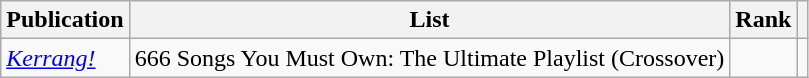<table class="sortable wikitable">
<tr>
<th>Publication</th>
<th>List</th>
<th>Rank</th>
<th class="unsortable"></th>
</tr>
<tr>
<td><em><a href='#'>Kerrang!</a></em></td>
<td>666 Songs You Must Own: The Ultimate Playlist (Crossover)</td>
<td></td>
<td></td>
</tr>
</table>
